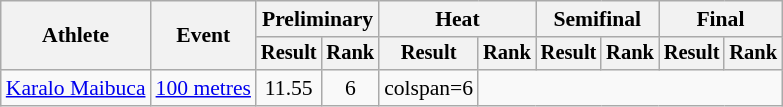<table class="wikitable" style="font-size:90%">
<tr>
<th rowspan="2">Athlete</th>
<th rowspan="2">Event</th>
<th colspan="2">Preliminary</th>
<th colspan="2">Heat</th>
<th colspan="2">Semifinal</th>
<th colspan="2">Final</th>
</tr>
<tr style="font-size:95%">
<th>Result</th>
<th>Rank</th>
<th>Result</th>
<th>Rank</th>
<th>Result</th>
<th>Rank</th>
<th>Result</th>
<th>Rank</th>
</tr>
<tr align=center>
<td align=left><a href='#'>Karalo Maibuca</a></td>
<td align=left><a href='#'>100 metres</a></td>
<td>11.55 </td>
<td>6</td>
<td>colspan=6 </td>
</tr>
</table>
